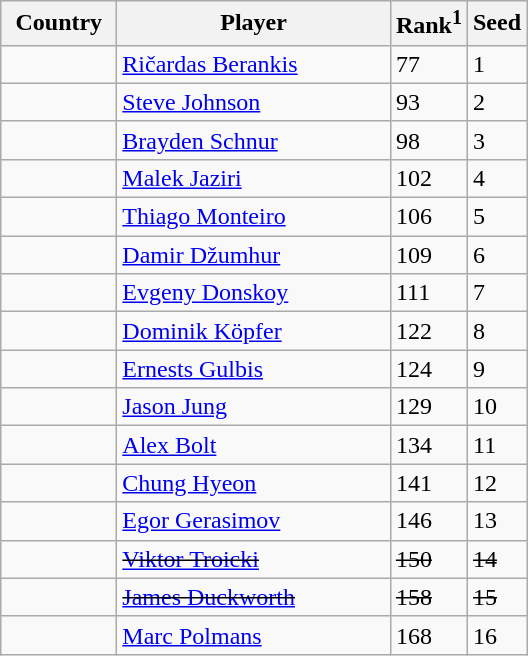<table class="sortable wikitable">
<tr>
<th width="70">Country</th>
<th width="175">Player</th>
<th>Rank<sup>1</sup></th>
<th>Seed</th>
</tr>
<tr>
<td></td>
<td><a href='#'>Ričardas Berankis</a></td>
<td>77</td>
<td>1</td>
</tr>
<tr>
<td></td>
<td><a href='#'>Steve Johnson</a></td>
<td>93</td>
<td>2</td>
</tr>
<tr>
<td></td>
<td><a href='#'>Brayden Schnur</a></td>
<td>98</td>
<td>3</td>
</tr>
<tr>
<td></td>
<td><a href='#'>Malek Jaziri</a></td>
<td>102</td>
<td>4</td>
</tr>
<tr>
<td></td>
<td><a href='#'>Thiago Monteiro</a></td>
<td>106</td>
<td>5</td>
</tr>
<tr>
<td></td>
<td><a href='#'>Damir Džumhur</a></td>
<td>109</td>
<td>6</td>
</tr>
<tr>
<td></td>
<td><a href='#'>Evgeny Donskoy</a></td>
<td>111</td>
<td>7</td>
</tr>
<tr>
<td></td>
<td><a href='#'>Dominik Köpfer</a></td>
<td>122</td>
<td>8</td>
</tr>
<tr>
<td></td>
<td><a href='#'>Ernests Gulbis</a></td>
<td>124</td>
<td>9</td>
</tr>
<tr>
<td></td>
<td><a href='#'>Jason Jung</a></td>
<td>129</td>
<td>10</td>
</tr>
<tr>
<td></td>
<td><a href='#'>Alex Bolt</a></td>
<td>134</td>
<td>11</td>
</tr>
<tr>
<td></td>
<td><a href='#'>Chung Hyeon</a></td>
<td>141</td>
<td>12</td>
</tr>
<tr>
<td></td>
<td><a href='#'>Egor Gerasimov</a></td>
<td>146</td>
<td>13</td>
</tr>
<tr>
<td><s></s></td>
<td><s><a href='#'>Viktor Troicki</a></s></td>
<td><s>150</s></td>
<td><s>14</s></td>
</tr>
<tr>
<td><s></s></td>
<td><s><a href='#'>James Duckworth</a></s></td>
<td><s>158</s></td>
<td><s>15</s></td>
</tr>
<tr>
<td></td>
<td><a href='#'>Marc Polmans</a></td>
<td>168</td>
<td>16</td>
</tr>
</table>
